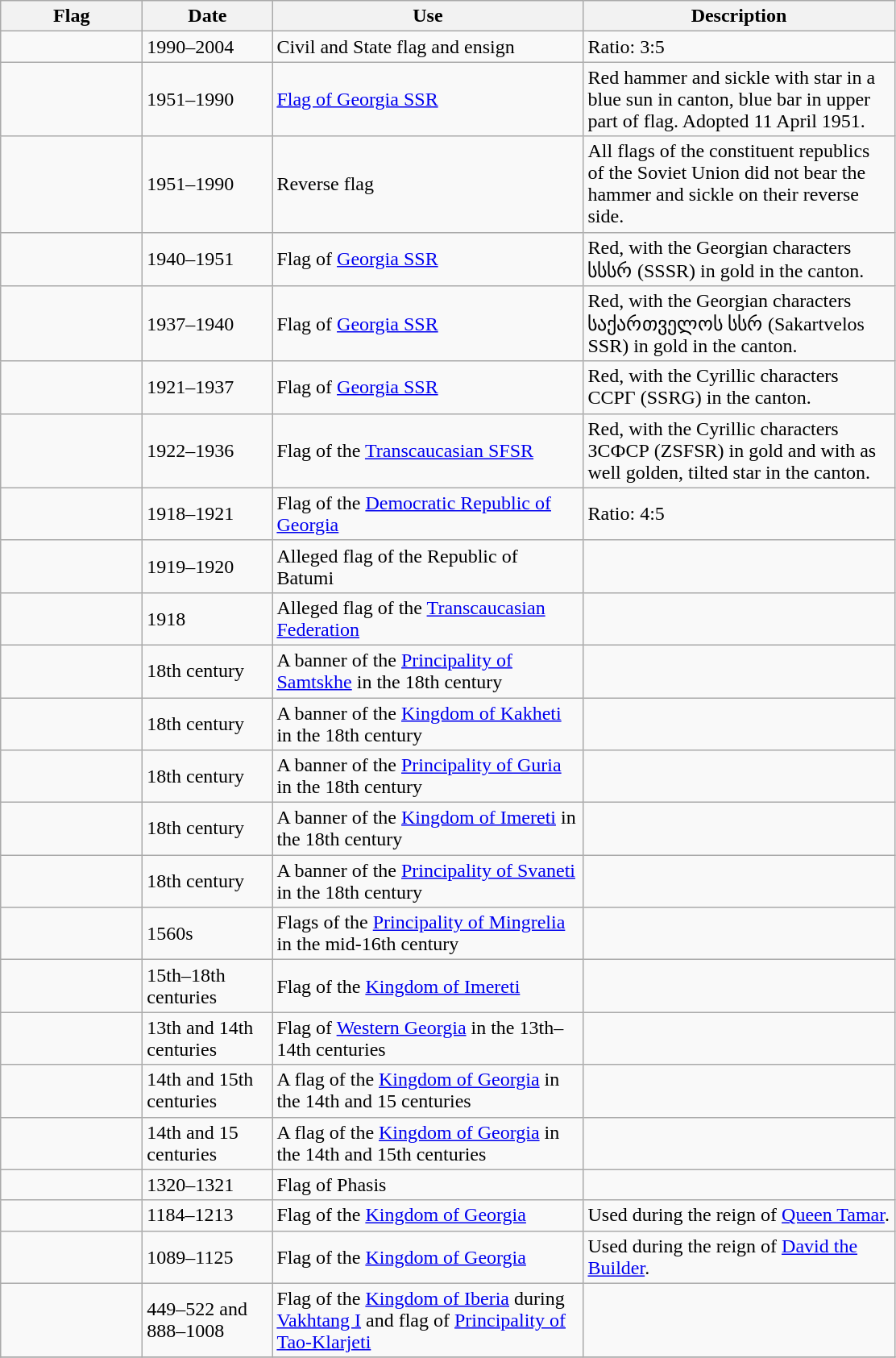<table class="wikitable">
<tr>
<th width="110">Flag</th>
<th width="100">Date</th>
<th width="250">Use</th>
<th width="250">Description</th>
</tr>
<tr>
<td></td>
<td>1990–2004</td>
<td>Civil and State flag and ensign</td>
<td>Ratio: 3:5</td>
</tr>
<tr>
<td></td>
<td>1951–1990</td>
<td><a href='#'>Flag of Georgia SSR</a></td>
<td>Red hammer and sickle with star in a blue sun in canton, blue bar in upper part of flag. Adopted 11 April 1951.</td>
</tr>
<tr>
<td></td>
<td>1951–1990</td>
<td> Reverse flag</td>
<td>All flags of the constituent republics of the Soviet Union did not bear the hammer and sickle on their reverse side.</td>
</tr>
<tr>
<td></td>
<td>1940–1951</td>
<td>Flag of <a href='#'>Georgia SSR</a></td>
<td>Red, with the Georgian characters სსსრ (SSSR) in gold in the canton.</td>
</tr>
<tr>
<td></td>
<td>1937–1940</td>
<td>Flag of <a href='#'>Georgia SSR</a></td>
<td>Red, with the Georgian characters საქართველოს სსრ (Sakartvelos SSR) in gold in the canton.</td>
</tr>
<tr>
<td></td>
<td>1921–1937</td>
<td>Flag of <a href='#'>Georgia SSR</a></td>
<td>Red, with the Cyrillic characters ССРГ (SSRG) in the canton.</td>
</tr>
<tr>
<td></td>
<td>1922–1936</td>
<td>Flag of the <a href='#'>Transcaucasian SFSR</a></td>
<td>Red, with the Cyrillic characters ЗСФСР (ZSFSR) in gold and with as well golden, tilted star in the canton.</td>
</tr>
<tr>
<td></td>
<td>1918–1921</td>
<td>Flag of the <a href='#'>Democratic Republic of Georgia</a></td>
<td>Ratio: 4:5</td>
</tr>
<tr>
<td></td>
<td>1919–1920</td>
<td>Alleged flag of the Republic of Batumi</td>
<td></td>
</tr>
<tr>
<td></td>
<td>1918</td>
<td>Alleged flag of the <a href='#'>Transcaucasian Federation</a></td>
<td></td>
</tr>
<tr>
<td></td>
<td>18th century</td>
<td>A banner of the <a href='#'>Principality of Samtskhe</a> in the 18th century</td>
<td></td>
</tr>
<tr>
<td></td>
<td>18th century</td>
<td>A banner of the <a href='#'>Kingdom of Kakheti</a> in the 18th century</td>
<td></td>
</tr>
<tr>
<td></td>
<td>18th century</td>
<td>A banner of the <a href='#'>Principality of Guria</a> in the 18th century</td>
<td></td>
</tr>
<tr>
<td></td>
<td>18th century</td>
<td>A banner of the <a href='#'>Kingdom of Imereti</a> in the 18th century</td>
<td></td>
</tr>
<tr>
<td></td>
<td>18th century</td>
<td>A banner of the <a href='#'>Principality of Svaneti</a> in the 18th century</td>
<td></td>
</tr>
<tr>
<td><br><br></td>
<td>1560s</td>
<td>Flags of the <a href='#'>Principality of Mingrelia</a> in the mid-16th century</td>
<td></td>
</tr>
<tr>
<td></td>
<td>15th–18th centuries</td>
<td>Flag of the <a href='#'>Kingdom of Imereti</a></td>
<td></td>
</tr>
<tr>
<td></td>
<td>13th and 14th centuries</td>
<td>Flag of <a href='#'>Western Georgia</a> in the 13th–14th centuries</td>
<td></td>
</tr>
<tr>
<td></td>
<td>14th and 15th centuries</td>
<td>A flag of the <a href='#'>Kingdom of Georgia</a> in the 14th and 15 centuries</td>
<td></td>
</tr>
<tr>
<td></td>
<td>14th and 15 centuries</td>
<td>A flag of the <a href='#'>Kingdom of Georgia</a> in the 14th and 15th centuries</td>
<td></td>
</tr>
<tr>
<td></td>
<td>1320–1321</td>
<td>Flag of Phasis</td>
<td></td>
</tr>
<tr>
<td></td>
<td>1184–1213</td>
<td>Flag of the <a href='#'>Kingdom of Georgia</a></td>
<td>Used during the reign of <a href='#'>Queen Tamar</a>.</td>
</tr>
<tr>
<td></td>
<td>1089–1125</td>
<td>Flag of the <a href='#'>Kingdom of Georgia</a></td>
<td>Used during the reign of <a href='#'>David the Builder</a>.</td>
</tr>
<tr>
<td></td>
<td>449–522 and 888–1008</td>
<td>Flag of the <a href='#'>Kingdom of Iberia</a> during <a href='#'>Vakhtang I</a> and flag of <a href='#'>Principality of Tao-Klarjeti</a></td>
<td></td>
</tr>
<tr>
</tr>
</table>
